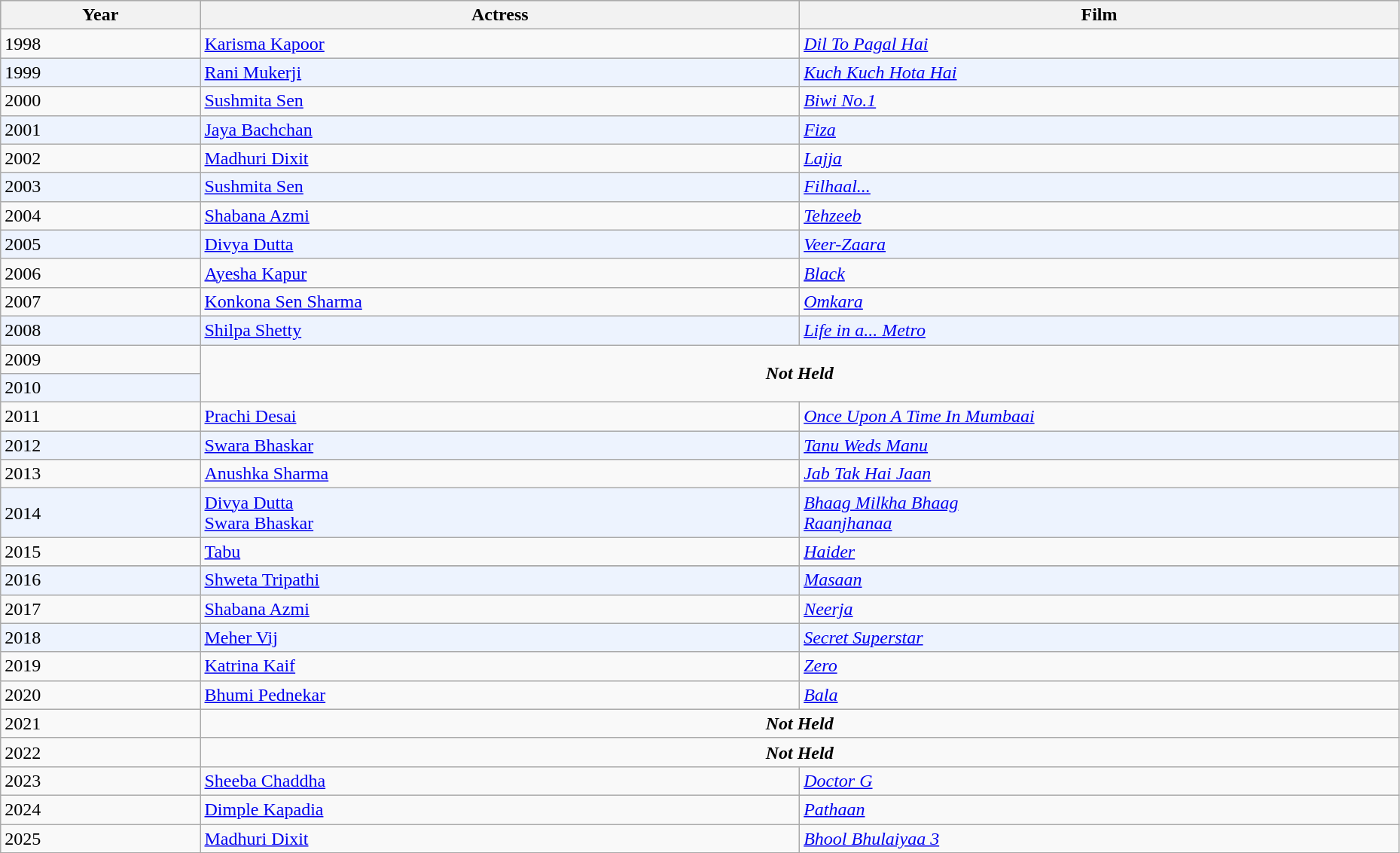<table class="wikitable" style="width:98%;">
<tr style="background:#bebebe;">
<th style="width:10%;">Year</th>
<th style="width:30%;">Actress</th>
<th style="width:30%;">Film</th>
</tr>
<tr>
<td>1998</td>
<td><a href='#'>Karisma Kapoor</a></td>
<td><em><a href='#'>Dil To Pagal Hai</a></em></td>
</tr>
<tr bgcolor=#edf3fe>
<td>1999</td>
<td><a href='#'>Rani Mukerji</a></td>
<td><em><a href='#'>Kuch Kuch Hota Hai</a></em></td>
</tr>
<tr>
<td>2000</td>
<td><a href='#'>Sushmita Sen</a></td>
<td><em><a href='#'>Biwi No.1</a></em></td>
</tr>
<tr bgcolor=#edf3fe>
<td>2001</td>
<td><a href='#'>Jaya Bachchan</a></td>
<td><em><a href='#'>Fiza</a></em></td>
</tr>
<tr>
<td>2002</td>
<td><a href='#'>Madhuri Dixit</a></td>
<td><em><a href='#'>Lajja</a></em></td>
</tr>
<tr bgcolor=#edf3fe>
<td>2003</td>
<td><a href='#'>Sushmita Sen</a></td>
<td><em><a href='#'>Filhaal...</a></em></td>
</tr>
<tr>
<td>2004</td>
<td><a href='#'>Shabana Azmi</a></td>
<td><em><a href='#'>Tehzeeb</a></em></td>
</tr>
<tr bgcolor=#edf3fe>
<td>2005</td>
<td><a href='#'>Divya Dutta</a></td>
<td><em><a href='#'>Veer-Zaara</a></em></td>
</tr>
<tr>
<td>2006</td>
<td><a href='#'>Ayesha Kapur</a></td>
<td><em><a href='#'>Black</a></em></td>
</tr>
<tr>
<td>2007</td>
<td><a href='#'>Konkona Sen Sharma</a></td>
<td><em><a href='#'>Omkara</a></em></td>
</tr>
<tr bgcolor=#edf3fe>
<td>2008</td>
<td><a href='#'>Shilpa Shetty</a></td>
<td><em><a href='#'>Life in a... Metro</a></em></td>
</tr>
<tr>
<td>2009</td>
<td colspan="2" rowspan="2" style="text-align:center;"><strong><em>Not Held</em></strong></td>
</tr>
<tr bgcolor=#edf3fe>
<td>2010</td>
</tr>
<tr>
<td>2011</td>
<td><a href='#'>Prachi Desai</a></td>
<td><em><a href='#'>Once Upon A Time In Mumbaai</a></em></td>
</tr>
<tr bgcolor=#edf3fe>
<td>2012</td>
<td><a href='#'>Swara Bhaskar</a></td>
<td><em><a href='#'>Tanu Weds Manu</a></em></td>
</tr>
<tr>
<td>2013</td>
<td><a href='#'>Anushka Sharma</a></td>
<td><em><a href='#'>Jab Tak Hai Jaan</a></em></td>
</tr>
<tr bgcolor="#edf3fe">
<td>2014</td>
<td><a href='#'>Divya Dutta</a><br><a href='#'>Swara Bhaskar</a></td>
<td><em><a href='#'>Bhaag Milkha Bhaag</a></em><br><em><a href='#'>Raanjhanaa</a></em></td>
</tr>
<tr>
<td>2015</td>
<td><a href='#'>Tabu</a></td>
<td><em><a href='#'>Haider</a></em></td>
</tr>
<tr>
</tr>
<tr bgcolor="#edf3fe">
<td>2016</td>
<td><a href='#'>Shweta Tripathi</a></td>
<td><em><a href='#'>Masaan</a></em></td>
</tr>
<tr>
<td>2017</td>
<td><a href='#'>Shabana Azmi</a></td>
<td><em><a href='#'>Neerja</a></em></td>
</tr>
<tr bgcolor="#edf3fe">
<td>2018</td>
<td><a href='#'>Meher Vij</a></td>
<td><em><a href='#'>Secret Superstar</a></em></td>
</tr>
<tr>
<td>2019</td>
<td><a href='#'>Katrina Kaif</a></td>
<td><a href='#'><em>Zero</em></a></td>
</tr>
<tr>
<td>2020</td>
<td><a href='#'>Bhumi Pednekar</a></td>
<td><a href='#'><em>Bala</em></a></td>
</tr>
<tr>
<td>2021</td>
<td colspan="2" style="text-align:center;"><strong><em>Not Held</em></strong></td>
</tr>
<tr>
<td>2022</td>
<td colspan="2" style="text-align:center;"><strong><em>Not Held</em></strong></td>
</tr>
<tr>
<td>2023</td>
<td><a href='#'>Sheeba Chaddha</a></td>
<td><em><a href='#'>Doctor G</a></em></td>
</tr>
<tr>
<td>2024</td>
<td><a href='#'>Dimple Kapadia</a></td>
<td><em><a href='#'>Pathaan</a></em></td>
</tr>
<tr>
<td>2025</td>
<td><a href='#'>Madhuri Dixit</a></td>
<td><em><a href='#'>Bhool Bhulaiyaa 3</a></em></td>
</tr>
</table>
